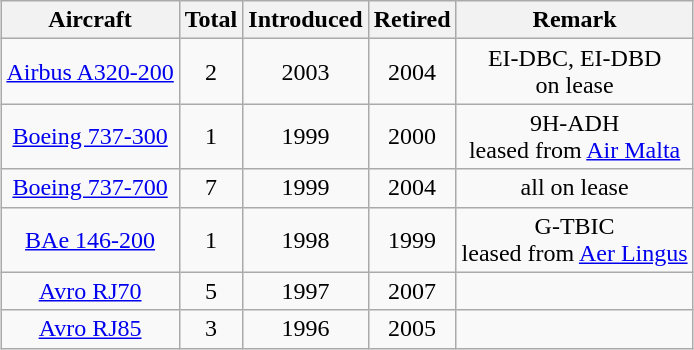<table class="wikitable" style="margin:auto;text-align:center">
<tr>
<th>Aircraft</th>
<th>Total</th>
<th>Introduced</th>
<th>Retired</th>
<th>Remark</th>
</tr>
<tr>
<td><a href='#'>Airbus A320-200</a></td>
<td>2</td>
<td>2003</td>
<td>2004</td>
<td>EI-DBC, EI-DBD<br>on lease</td>
</tr>
<tr>
<td><a href='#'>Boeing 737-300</a></td>
<td>1</td>
<td>1999</td>
<td>2000</td>
<td>9H-ADH<br>leased from <a href='#'>Air Malta</a></td>
</tr>
<tr>
<td><a href='#'>Boeing 737-700</a></td>
<td>7</td>
<td>1999</td>
<td>2004</td>
<td>all on lease</td>
</tr>
<tr>
<td><a href='#'>BAe 146-200</a> </td>
<td>1</td>
<td>1998</td>
<td>1999</td>
<td>G-TBIC<br>leased from <a href='#'>Aer Lingus</a></td>
</tr>
<tr>
<td><a href='#'>Avro RJ70</a></td>
<td>5</td>
<td>1997</td>
<td>2007</td>
<td></td>
</tr>
<tr>
<td><a href='#'>Avro RJ85</a></td>
<td>3</td>
<td>1996</td>
<td>2005</td>
<td></td>
</tr>
</table>
